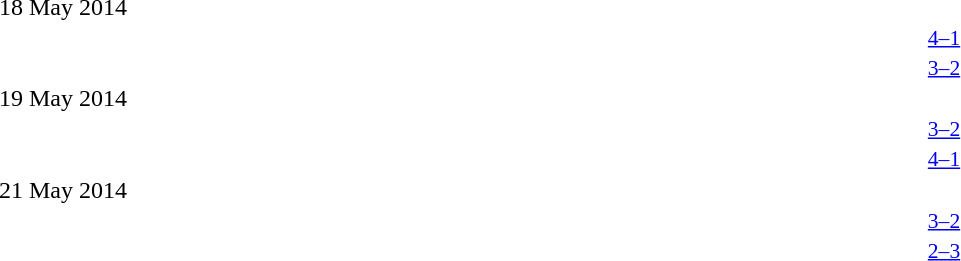<table style="width:100%;" cellspacing="1">
<tr>
<th width=25%></th>
<th width=10%></th>
<th width=25%></th>
</tr>
<tr>
<td colspan=3>18 May 2014</td>
</tr>
<tr style=font-size:90%>
<td align=right></td>
<td align=center><a href='#'>4–1</a></td>
<td></td>
</tr>
<tr style=font-size:90%>
<td align=right></td>
<td align=center><a href='#'>3–2</a></td>
<td></td>
</tr>
<tr>
<td colspan=3>19 May 2014</td>
</tr>
<tr style=font-size:90%>
<td align=right></td>
<td align=center><a href='#'>3–2</a></td>
<td></td>
</tr>
<tr style=font-size:90%>
<td align=right></td>
<td align=center><a href='#'>4–1</a></td>
<td></td>
</tr>
<tr>
<td colspan=3>21 May 2014</td>
</tr>
<tr style=font-size:90%>
<td align=right></td>
<td align=center><a href='#'>3–2</a></td>
<td></td>
</tr>
<tr style=font-size:90%>
<td align=right></td>
<td align=center><a href='#'>2–3</a></td>
<td></td>
</tr>
</table>
